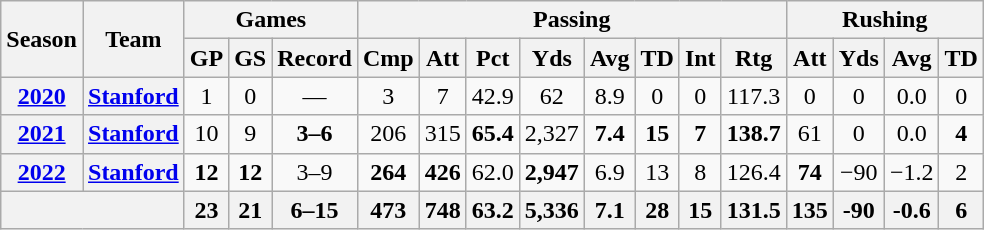<table class="wikitable" style="text-align:center;">
<tr>
<th rowspan="2">Season</th>
<th rowspan="2">Team</th>
<th colspan="3">Games</th>
<th colspan="8">Passing</th>
<th colspan="4">Rushing</th>
</tr>
<tr>
<th>GP</th>
<th>GS</th>
<th>Record</th>
<th>Cmp</th>
<th>Att</th>
<th>Pct</th>
<th>Yds</th>
<th>Avg</th>
<th>TD</th>
<th>Int</th>
<th>Rtg</th>
<th>Att</th>
<th>Yds</th>
<th>Avg</th>
<th>TD</th>
</tr>
<tr>
<th><a href='#'>2020</a></th>
<th><a href='#'>Stanford</a></th>
<td>1</td>
<td>0</td>
<td>—</td>
<td>3</td>
<td>7</td>
<td>42.9</td>
<td>62</td>
<td>8.9</td>
<td>0</td>
<td>0</td>
<td>117.3</td>
<td>0</td>
<td>0</td>
<td>0.0</td>
<td>0</td>
</tr>
<tr>
<th><a href='#'>2021</a></th>
<th><a href='#'>Stanford</a></th>
<td>10</td>
<td>9</td>
<td><strong>3–6</strong></td>
<td>206</td>
<td>315</td>
<td><strong>65.4</strong></td>
<td>2,327</td>
<td><strong>7.4</strong></td>
<td><strong>15</strong></td>
<td><strong>7</strong></td>
<td><strong>138.7</strong></td>
<td>61</td>
<td>0</td>
<td>0.0</td>
<td><strong>4</strong></td>
</tr>
<tr>
<th><a href='#'>2022</a></th>
<th><a href='#'>Stanford</a></th>
<td><strong>12</strong></td>
<td><strong>12</strong></td>
<td>3–9</td>
<td><strong>264</strong></td>
<td><strong>426</strong></td>
<td>62.0</td>
<td><strong>2,947</strong></td>
<td>6.9</td>
<td>13</td>
<td>8</td>
<td>126.4</td>
<td><strong>74</strong></td>
<td>−90</td>
<td>−1.2</td>
<td>2</td>
</tr>
<tr>
<th colspan="2"></th>
<th>23</th>
<th>21</th>
<th>6–15</th>
<th>473</th>
<th>748</th>
<th>63.2</th>
<th>5,336</th>
<th>7.1</th>
<th>28</th>
<th>15</th>
<th>131.5</th>
<th>135</th>
<th>-90</th>
<th>-0.6</th>
<th>6</th>
</tr>
</table>
